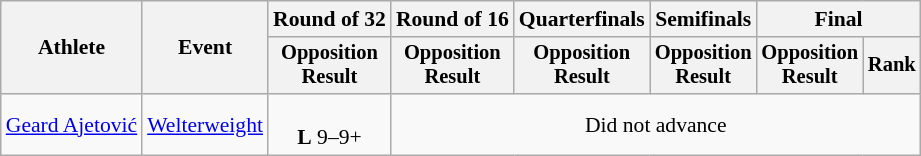<table class="wikitable" style="font-size:90%">
<tr>
<th rowspan="2">Athlete</th>
<th rowspan="2">Event</th>
<th>Round of 32</th>
<th>Round of 16</th>
<th>Quarterfinals</th>
<th>Semifinals</th>
<th colspan=2>Final</th>
</tr>
<tr style="font-size:95%">
<th>Opposition<br>Result</th>
<th>Opposition<br>Result</th>
<th>Opposition<br>Result</th>
<th>Opposition<br>Result</th>
<th>Opposition<br>Result</th>
<th>Rank</th>
</tr>
<tr align=center>
<td align=left><a href='#'>Geard Ajetović</a></td>
<td align=left><a href='#'>Welterweight</a></td>
<td><br><strong>L</strong> 9–9+</td>
<td colspan=5>Did not advance</td>
</tr>
</table>
